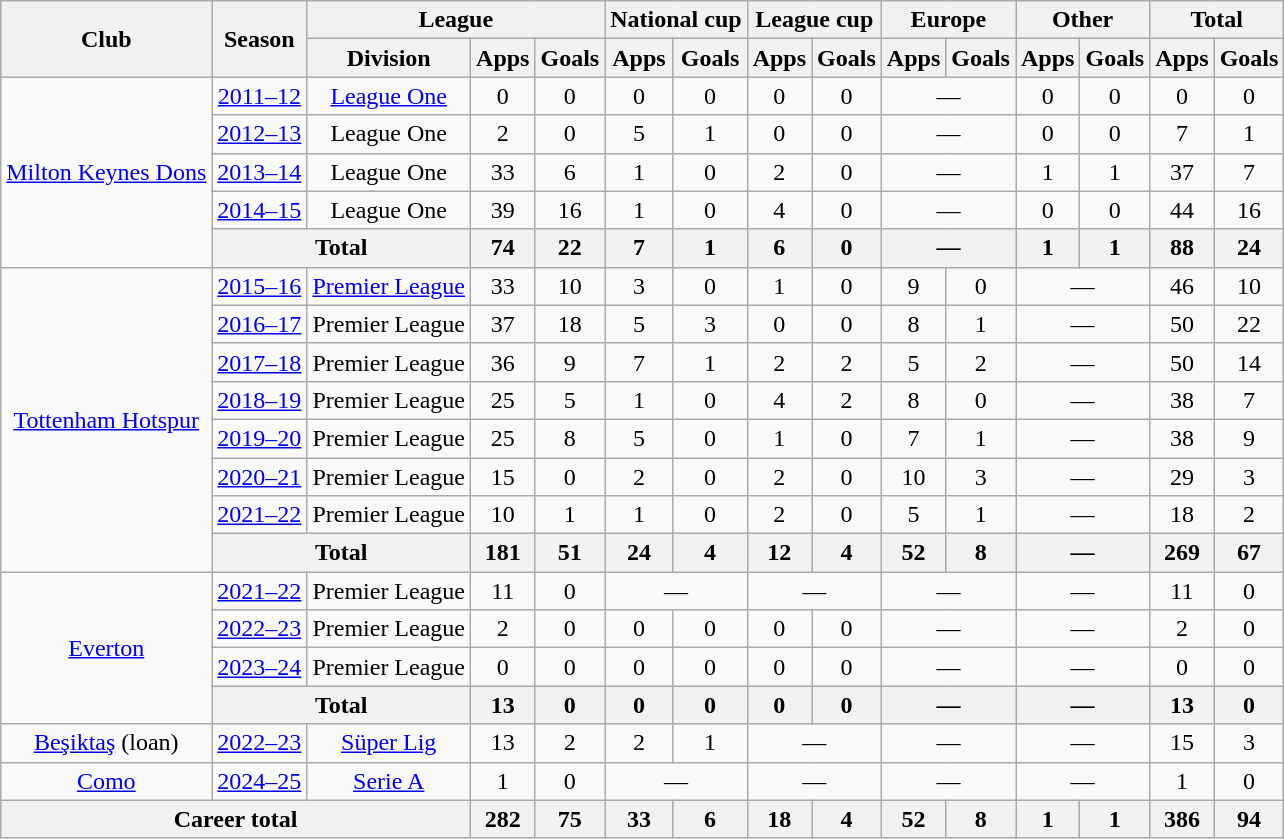<table class=wikitable style=text-align:center>
<tr>
<th rowspan="2">Club</th>
<th rowspan="2">Season</th>
<th colspan="3">League</th>
<th colspan="2">National cup</th>
<th colspan="2">League cup</th>
<th colspan="2">Europe</th>
<th colspan="2">Other</th>
<th colspan="2">Total</th>
</tr>
<tr>
<th>Division</th>
<th>Apps</th>
<th>Goals</th>
<th>Apps</th>
<th>Goals</th>
<th>Apps</th>
<th>Goals</th>
<th>Apps</th>
<th>Goals</th>
<th>Apps</th>
<th>Goals</th>
<th>Apps</th>
<th>Goals</th>
</tr>
<tr>
<td rowspan="5"><a href='#'>Milton Keynes Dons</a></td>
<td><a href='#'>2011–12</a></td>
<td><a href='#'>League One</a></td>
<td>0</td>
<td>0</td>
<td>0</td>
<td>0</td>
<td>0</td>
<td>0</td>
<td colspan="2">—</td>
<td>0</td>
<td>0</td>
<td>0</td>
<td>0</td>
</tr>
<tr>
<td><a href='#'>2012–13</a></td>
<td>League One</td>
<td>2</td>
<td>0</td>
<td>5</td>
<td>1</td>
<td>0</td>
<td>0</td>
<td colspan="2">—</td>
<td>0</td>
<td>0</td>
<td>7</td>
<td>1</td>
</tr>
<tr>
<td><a href='#'>2013–14</a></td>
<td>League One</td>
<td>33</td>
<td>6</td>
<td>1</td>
<td>0</td>
<td>2</td>
<td>0</td>
<td colspan="2">—</td>
<td>1</td>
<td>1</td>
<td>37</td>
<td>7</td>
</tr>
<tr>
<td><a href='#'>2014–15</a></td>
<td>League One</td>
<td>39</td>
<td>16</td>
<td>1</td>
<td>0</td>
<td>4</td>
<td>0</td>
<td colspan="2">—</td>
<td>0</td>
<td>0</td>
<td>44</td>
<td>16</td>
</tr>
<tr>
<th colspan="2">Total</th>
<th>74</th>
<th>22</th>
<th>7</th>
<th>1</th>
<th>6</th>
<th>0</th>
<th colspan="2">—</th>
<th>1</th>
<th>1</th>
<th>88</th>
<th>24</th>
</tr>
<tr>
<td rowspan="8"><a href='#'>Tottenham Hotspur</a></td>
<td><a href='#'>2015–16</a></td>
<td><a href='#'>Premier League</a></td>
<td>33</td>
<td>10</td>
<td>3</td>
<td>0</td>
<td>1</td>
<td>0</td>
<td>9</td>
<td>0</td>
<td colspan="2">—</td>
<td>46</td>
<td>10</td>
</tr>
<tr>
<td><a href='#'>2016–17</a></td>
<td>Premier League</td>
<td>37</td>
<td>18</td>
<td>5</td>
<td>3</td>
<td>0</td>
<td>0</td>
<td>8</td>
<td>1</td>
<td colspan="2">—</td>
<td>50</td>
<td>22</td>
</tr>
<tr>
<td><a href='#'>2017–18</a></td>
<td>Premier League</td>
<td>36</td>
<td>9</td>
<td>7</td>
<td>1</td>
<td>2</td>
<td>2</td>
<td>5</td>
<td>2</td>
<td colspan="2">—</td>
<td>50</td>
<td>14</td>
</tr>
<tr>
<td><a href='#'>2018–19</a></td>
<td>Premier League</td>
<td>25</td>
<td>5</td>
<td>1</td>
<td>0</td>
<td>4</td>
<td>2</td>
<td>8</td>
<td>0</td>
<td colspan="2">—</td>
<td>38</td>
<td>7</td>
</tr>
<tr>
<td><a href='#'>2019–20</a></td>
<td>Premier League</td>
<td>25</td>
<td>8</td>
<td>5</td>
<td>0</td>
<td>1</td>
<td>0</td>
<td>7</td>
<td>1</td>
<td colspan="2">—</td>
<td>38</td>
<td>9</td>
</tr>
<tr>
<td><a href='#'>2020–21</a></td>
<td>Premier League</td>
<td>15</td>
<td>0</td>
<td>2</td>
<td>0</td>
<td>2</td>
<td>0</td>
<td>10</td>
<td>3</td>
<td colspan="2">—</td>
<td>29</td>
<td>3</td>
</tr>
<tr>
<td><a href='#'>2021–22</a></td>
<td>Premier League</td>
<td>10</td>
<td>1</td>
<td>1</td>
<td>0</td>
<td>2</td>
<td>0</td>
<td>5</td>
<td>1</td>
<td colspan="2">—</td>
<td>18</td>
<td>2</td>
</tr>
<tr>
<th colspan="2">Total</th>
<th>181</th>
<th>51</th>
<th>24</th>
<th>4</th>
<th>12</th>
<th>4</th>
<th>52</th>
<th>8</th>
<th colspan="2">—</th>
<th>269</th>
<th>67</th>
</tr>
<tr>
<td rowspan="4"><a href='#'>Everton</a></td>
<td><a href='#'>2021–22</a></td>
<td>Premier League</td>
<td>11</td>
<td>0</td>
<td colspan="2">—</td>
<td colspan="2">—</td>
<td colspan="2">—</td>
<td colspan="2">—</td>
<td>11</td>
<td>0</td>
</tr>
<tr>
<td><a href='#'>2022–23</a></td>
<td>Premier League</td>
<td>2</td>
<td>0</td>
<td>0</td>
<td>0</td>
<td>0</td>
<td>0</td>
<td colspan="2">—</td>
<td colspan="2">—</td>
<td>2</td>
<td>0</td>
</tr>
<tr>
<td><a href='#'>2023–24</a></td>
<td>Premier League</td>
<td>0</td>
<td>0</td>
<td>0</td>
<td>0</td>
<td>0</td>
<td>0</td>
<td colspan="2">—</td>
<td colspan="2">—</td>
<td>0</td>
<td>0</td>
</tr>
<tr>
<th colspan="2">Total</th>
<th>13</th>
<th>0</th>
<th>0</th>
<th>0</th>
<th>0</th>
<th>0</th>
<th colspan="2">—</th>
<th colspan="2">—</th>
<th>13</th>
<th>0</th>
</tr>
<tr>
<td><a href='#'>Beşiktaş</a> (loan)</td>
<td><a href='#'>2022–23</a></td>
<td><a href='#'>Süper Lig</a></td>
<td>13</td>
<td>2</td>
<td>2</td>
<td>1</td>
<td colspan="2">—</td>
<td colspan="2">—</td>
<td colspan="2">—</td>
<td>15</td>
<td>3</td>
</tr>
<tr>
<td><a href='#'>Como</a></td>
<td><a href='#'>2024–25</a></td>
<td><a href='#'>Serie A</a></td>
<td>1</td>
<td>0</td>
<td colspan="2">—</td>
<td colspan="2">—</td>
<td colspan="2">—</td>
<td colspan="2">—</td>
<td>1</td>
<td>0</td>
</tr>
<tr>
<th colspan="3">Career total</th>
<th>282</th>
<th>75</th>
<th>33</th>
<th>6</th>
<th>18</th>
<th>4</th>
<th>52</th>
<th>8</th>
<th>1</th>
<th>1</th>
<th>386</th>
<th>94</th>
</tr>
</table>
